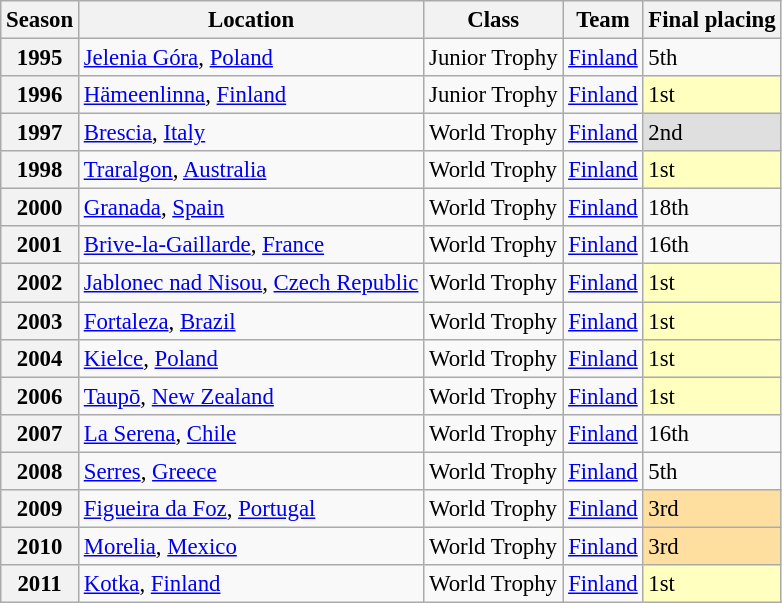<table class="wikitable" style="font-size: 95%;">
<tr>
<th>Season</th>
<th>Location</th>
<th>Class</th>
<th>Team</th>
<th>Final placing</th>
</tr>
<tr>
<th>1995</th>
<td> <a href='#'>Jelenia Góra</a>, <a href='#'>Poland</a></td>
<td>Junior Trophy</td>
<td><a href='#'>Finland</a></td>
<td>5th</td>
</tr>
<tr>
<th>1996</th>
<td> <a href='#'>Hämeenlinna</a>, <a href='#'>Finland</a></td>
<td>Junior Trophy</td>
<td><a href='#'>Finland</a></td>
<td style="background:#FFFFBF;">1st</td>
</tr>
<tr>
<th>1997</th>
<td> <a href='#'>Brescia</a>, <a href='#'>Italy</a></td>
<td>World Trophy</td>
<td><a href='#'>Finland</a></td>
<td style="background:#DFDFDF;">2nd</td>
</tr>
<tr>
<th>1998</th>
<td> <a href='#'>Traralgon</a>, <a href='#'>Australia</a></td>
<td>World Trophy</td>
<td><a href='#'>Finland</a></td>
<td style="background:#FFFFBF;">1st</td>
</tr>
<tr>
<th>2000</th>
<td> <a href='#'>Granada</a>, <a href='#'>Spain</a></td>
<td>World Trophy</td>
<td><a href='#'>Finland</a></td>
<td>18th</td>
</tr>
<tr>
<th>2001</th>
<td> <a href='#'>Brive-la-Gaillarde</a>, <a href='#'>France</a></td>
<td>World Trophy</td>
<td><a href='#'>Finland</a></td>
<td>16th</td>
</tr>
<tr>
<th>2002</th>
<td> <a href='#'>Jablonec nad Nisou</a>, <a href='#'>Czech Republic</a></td>
<td>World Trophy</td>
<td><a href='#'>Finland</a></td>
<td style="background:#FFFFBF;">1st</td>
</tr>
<tr>
<th>2003</th>
<td> <a href='#'>Fortaleza</a>, <a href='#'>Brazil</a></td>
<td>World Trophy</td>
<td><a href='#'>Finland</a></td>
<td style="background:#FFFFBF;">1st</td>
</tr>
<tr>
<th>2004</th>
<td> <a href='#'>Kielce</a>, <a href='#'>Poland</a></td>
<td>World Trophy</td>
<td><a href='#'>Finland</a></td>
<td style="background:#FFFFBF;">1st</td>
</tr>
<tr>
<th>2006</th>
<td> <a href='#'>Taupō</a>, <a href='#'>New Zealand</a></td>
<td>World Trophy</td>
<td><a href='#'>Finland</a></td>
<td style="background:#FFFFBF;">1st</td>
</tr>
<tr>
<th>2007</th>
<td> <a href='#'>La Serena</a>, <a href='#'>Chile</a></td>
<td>World Trophy</td>
<td><a href='#'>Finland</a></td>
<td>16th</td>
</tr>
<tr>
<th>2008</th>
<td> <a href='#'>Serres</a>, <a href='#'>Greece</a></td>
<td>World Trophy</td>
<td><a href='#'>Finland</a></td>
<td>5th</td>
</tr>
<tr>
<th>2009</th>
<td> <a href='#'>Figueira da Foz</a>, <a href='#'>Portugal</a></td>
<td>World Trophy</td>
<td><a href='#'>Finland</a></td>
<td style="background:#FFDF9F;">3rd</td>
</tr>
<tr>
<th>2010</th>
<td> <a href='#'>Morelia</a>, <a href='#'>Mexico</a></td>
<td>World Trophy</td>
<td><a href='#'>Finland</a></td>
<td style="background:#FFDF9F;">3rd</td>
</tr>
<tr>
<th>2011</th>
<td> <a href='#'>Kotka</a>, <a href='#'>Finland</a></td>
<td>World Trophy</td>
<td><a href='#'>Finland</a></td>
<td style="background:#FFFFBF;">1st</td>
</tr>
</table>
